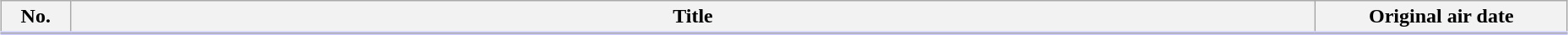<table class="wikitable" style="width:98%; margin:auto; background:#FFF;">
<tr style="border-bottom: 3px solid #CCF;">
<th style="width:3em;">No.</th>
<th>Title</th>
<th style="width:12em;">Original air date</th>
</tr>
<tr>
</tr>
</table>
